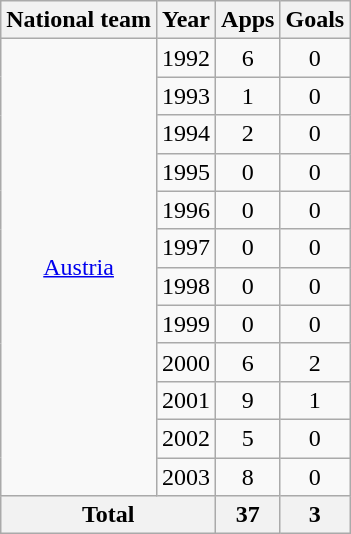<table class="wikitable" style="text-align:center">
<tr>
<th>National team</th>
<th>Year</th>
<th>Apps</th>
<th>Goals</th>
</tr>
<tr>
<td rowspan="12"><a href='#'>Austria</a></td>
<td>1992</td>
<td>6</td>
<td>0</td>
</tr>
<tr>
<td>1993</td>
<td>1</td>
<td>0</td>
</tr>
<tr>
<td>1994</td>
<td>2</td>
<td>0</td>
</tr>
<tr>
<td>1995</td>
<td>0</td>
<td>0</td>
</tr>
<tr>
<td>1996</td>
<td>0</td>
<td>0</td>
</tr>
<tr>
<td>1997</td>
<td>0</td>
<td>0</td>
</tr>
<tr>
<td>1998</td>
<td>0</td>
<td>0</td>
</tr>
<tr>
<td>1999</td>
<td>0</td>
<td>0</td>
</tr>
<tr>
<td>2000</td>
<td>6</td>
<td>2</td>
</tr>
<tr>
<td>2001</td>
<td>9</td>
<td>1</td>
</tr>
<tr>
<td>2002</td>
<td>5</td>
<td>0</td>
</tr>
<tr>
<td>2003</td>
<td>8</td>
<td>0</td>
</tr>
<tr>
<th colspan="2">Total</th>
<th>37</th>
<th>3</th>
</tr>
</table>
